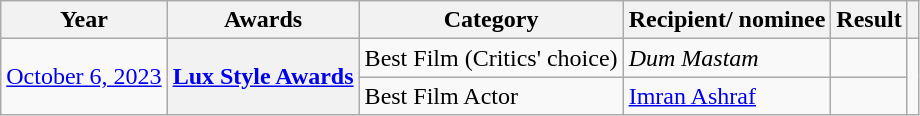<table class="wikitable plainrowheaders">
<tr>
<th>Year</th>
<th>Awards</th>
<th>Category</th>
<th>Recipient/ nominee</th>
<th>Result</th>
<th></th>
</tr>
<tr>
<td rowspan="2"><a href='#'>October 6, 2023</a></td>
<th rowspan="2" scope="row"><a href='#'>Lux Style Awards</a></th>
<td>Best Film (Critics' choice)</td>
<td><em>Dum Mastam</em></td>
<td></td>
<td rowspan="2"></td>
</tr>
<tr>
<td>Best Film Actor</td>
<td><a href='#'>Imran Ashraf</a></td>
<td></td>
</tr>
</table>
